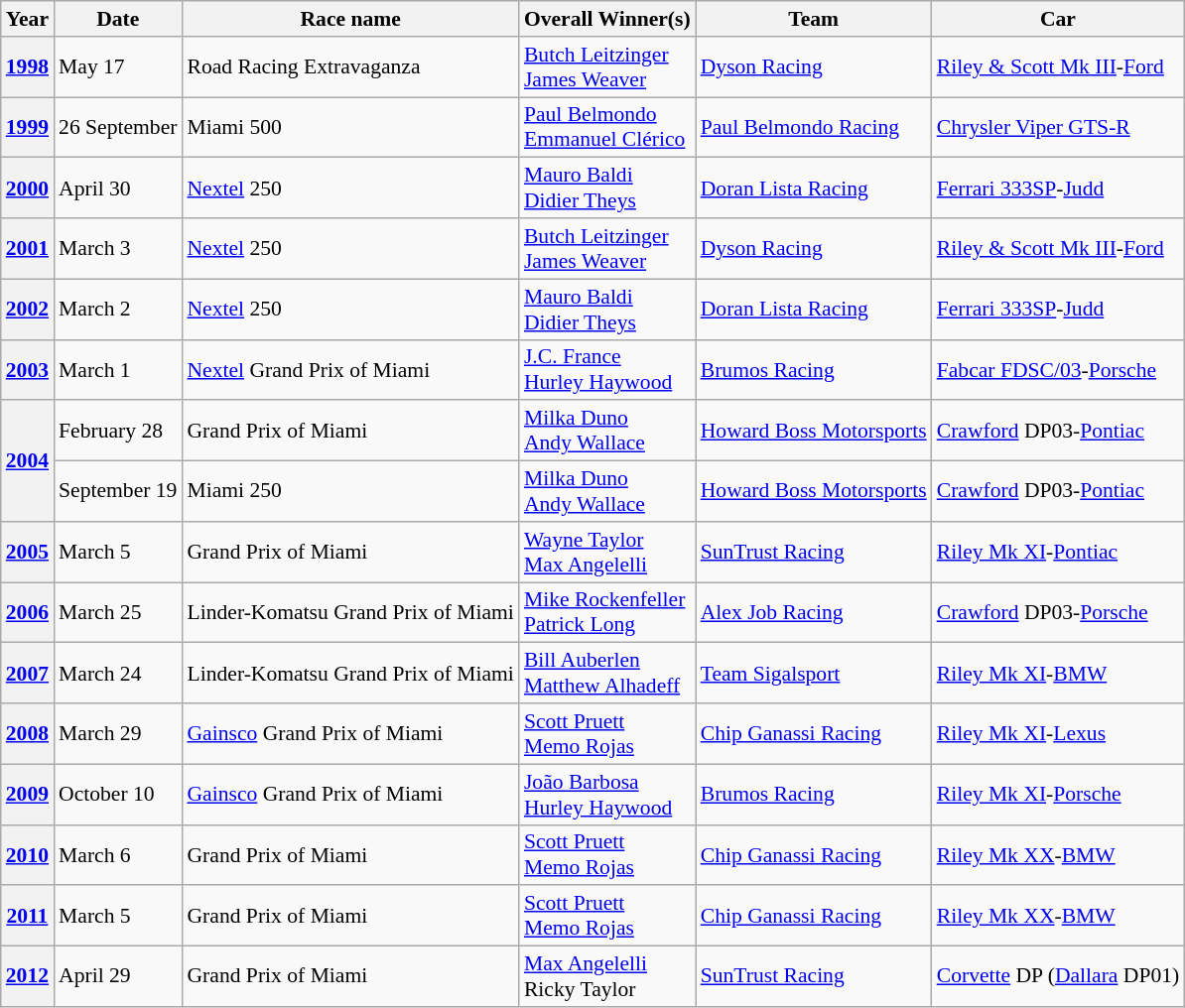<table class="wikitable" style="font-size: 90%;">
<tr>
<th>Year</th>
<th>Date</th>
<th>Race name</th>
<th>Overall Winner(s)</th>
<th>Team</th>
<th>Car</th>
</tr>
<tr>
<th><a href='#'>1998</a></th>
<td>May 17</td>
<td>Road Racing Extravaganza</td>
<td> <a href='#'>Butch Leitzinger</a><br> <a href='#'>James Weaver</a></td>
<td><a href='#'>Dyson Racing</a></td>
<td><a href='#'>Riley & Scott Mk III</a>-<a href='#'>Ford</a></td>
</tr>
<tr>
<th><a href='#'>1999</a></th>
<td>26 September</td>
<td>Miami 500</td>
<td> <a href='#'>Paul Belmondo</a><br> <a href='#'>Emmanuel Clérico</a></td>
<td><a href='#'>Paul Belmondo Racing</a></td>
<td><a href='#'>Chrysler Viper GTS-R</a></td>
</tr>
<tr>
<th><a href='#'>2000</a></th>
<td>April 30</td>
<td><a href='#'>Nextel</a> 250</td>
<td> <a href='#'>Mauro Baldi</a><br> <a href='#'>Didier Theys</a></td>
<td><a href='#'>Doran Lista Racing</a></td>
<td><a href='#'>Ferrari 333SP</a>-<a href='#'>Judd</a></td>
</tr>
<tr>
<th><a href='#'>2001</a></th>
<td>March 3</td>
<td><a href='#'>Nextel</a> 250</td>
<td> <a href='#'>Butch Leitzinger</a><br> <a href='#'>James Weaver</a></td>
<td><a href='#'>Dyson Racing</a></td>
<td><a href='#'>Riley & Scott Mk III</a>-<a href='#'>Ford</a></td>
</tr>
<tr>
<th><a href='#'>2002</a></th>
<td>March 2</td>
<td><a href='#'>Nextel</a> 250</td>
<td> <a href='#'>Mauro Baldi</a><br> <a href='#'>Didier Theys</a></td>
<td><a href='#'>Doran Lista Racing</a></td>
<td><a href='#'>Ferrari 333SP</a>-<a href='#'>Judd</a></td>
</tr>
<tr>
<th><a href='#'>2003</a></th>
<td>March 1</td>
<td><a href='#'>Nextel</a> Grand Prix of Miami</td>
<td> <a href='#'>J.C. France</a><br> <a href='#'>Hurley Haywood</a></td>
<td><a href='#'>Brumos Racing</a></td>
<td><a href='#'>Fabcar FDSC/03</a>-<a href='#'>Porsche</a></td>
</tr>
<tr>
<th rowspan=2><a href='#'>2004</a></th>
<td>February 28</td>
<td>Grand Prix of Miami</td>
<td> <a href='#'>Milka Duno</a><br> <a href='#'>Andy Wallace</a></td>
<td><a href='#'>Howard Boss Motorsports</a></td>
<td><a href='#'>Crawford</a> DP03-<a href='#'>Pontiac</a></td>
</tr>
<tr>
<td>September 19</td>
<td>Miami 250</td>
<td> <a href='#'>Milka Duno</a><br> <a href='#'>Andy Wallace</a></td>
<td><a href='#'>Howard Boss Motorsports</a></td>
<td><a href='#'>Crawford</a> DP03-<a href='#'>Pontiac</a></td>
</tr>
<tr>
<th><a href='#'>2005</a></th>
<td>March 5</td>
<td>Grand Prix of Miami</td>
<td> <a href='#'>Wayne Taylor</a><br> <a href='#'>Max Angelelli</a></td>
<td><a href='#'>SunTrust Racing</a></td>
<td><a href='#'>Riley Mk XI</a>-<a href='#'>Pontiac</a></td>
</tr>
<tr>
<th><a href='#'>2006</a></th>
<td>March 25</td>
<td>Linder-Komatsu Grand Prix of Miami</td>
<td> <a href='#'>Mike Rockenfeller</a><br> <a href='#'>Patrick Long</a></td>
<td><a href='#'>Alex Job Racing</a></td>
<td><a href='#'>Crawford</a> DP03-<a href='#'>Porsche</a></td>
</tr>
<tr>
<th><a href='#'>2007</a></th>
<td>March 24</td>
<td>Linder-Komatsu Grand Prix of Miami</td>
<td> <a href='#'>Bill Auberlen</a><br> <a href='#'>Matthew Alhadeff</a></td>
<td><a href='#'>Team Sigalsport</a></td>
<td><a href='#'>Riley Mk XI</a>-<a href='#'>BMW</a></td>
</tr>
<tr>
<th><a href='#'>2008</a></th>
<td>March 29</td>
<td><a href='#'>Gainsco</a> Grand Prix of Miami</td>
<td> <a href='#'>Scott Pruett</a><br> <a href='#'>Memo Rojas</a></td>
<td><a href='#'>Chip Ganassi Racing</a></td>
<td><a href='#'>Riley Mk XI</a>-<a href='#'>Lexus</a></td>
</tr>
<tr>
<th><a href='#'>2009</a></th>
<td>October 10</td>
<td><a href='#'>Gainsco</a> Grand Prix of Miami</td>
<td> <a href='#'>João Barbosa</a><br> <a href='#'>Hurley Haywood</a></td>
<td><a href='#'>Brumos Racing</a></td>
<td><a href='#'>Riley Mk XI</a>-<a href='#'>Porsche</a></td>
</tr>
<tr>
<th><a href='#'>2010</a></th>
<td>March 6</td>
<td>Grand Prix of Miami</td>
<td> <a href='#'>Scott Pruett</a><br> <a href='#'>Memo Rojas</a></td>
<td><a href='#'>Chip Ganassi Racing</a></td>
<td><a href='#'>Riley Mk XX</a>-<a href='#'>BMW</a></td>
</tr>
<tr>
<th><a href='#'>2011</a></th>
<td>March 5</td>
<td>Grand Prix of Miami</td>
<td> <a href='#'>Scott Pruett</a><br> <a href='#'>Memo Rojas</a></td>
<td><a href='#'>Chip Ganassi Racing</a></td>
<td><a href='#'>Riley Mk XX</a>-<a href='#'>BMW</a></td>
</tr>
<tr>
<th><a href='#'>2012</a></th>
<td>April 29</td>
<td>Grand Prix of Miami</td>
<td> <a href='#'>Max Angelelli</a><br> Ricky Taylor</td>
<td><a href='#'>SunTrust Racing</a></td>
<td><a href='#'>Corvette</a> DP (<a href='#'>Dallara</a> DP01)</td>
</tr>
</table>
